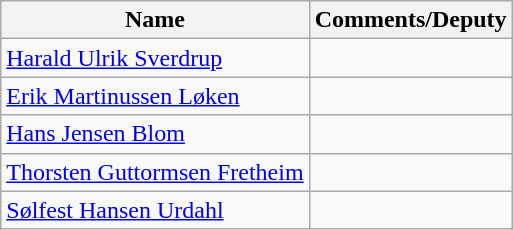<table class="wikitable">
<tr>
<th>Name</th>
<th>Comments/Deputy</th>
</tr>
<tr>
<td><a href='#'>Harald Ulrik Sverdrup</a></td>
<td></td>
</tr>
<tr>
<td><a href='#'>Erik Martinussen Løken</a></td>
<td></td>
</tr>
<tr>
<td><a href='#'>Hans Jensen Blom</a></td>
<td></td>
</tr>
<tr>
<td><a href='#'>Thorsten Guttormsen Fretheim</a></td>
<td></td>
</tr>
<tr>
<td><a href='#'>Sølfest Hansen Urdahl</a></td>
<td></td>
</tr>
</table>
